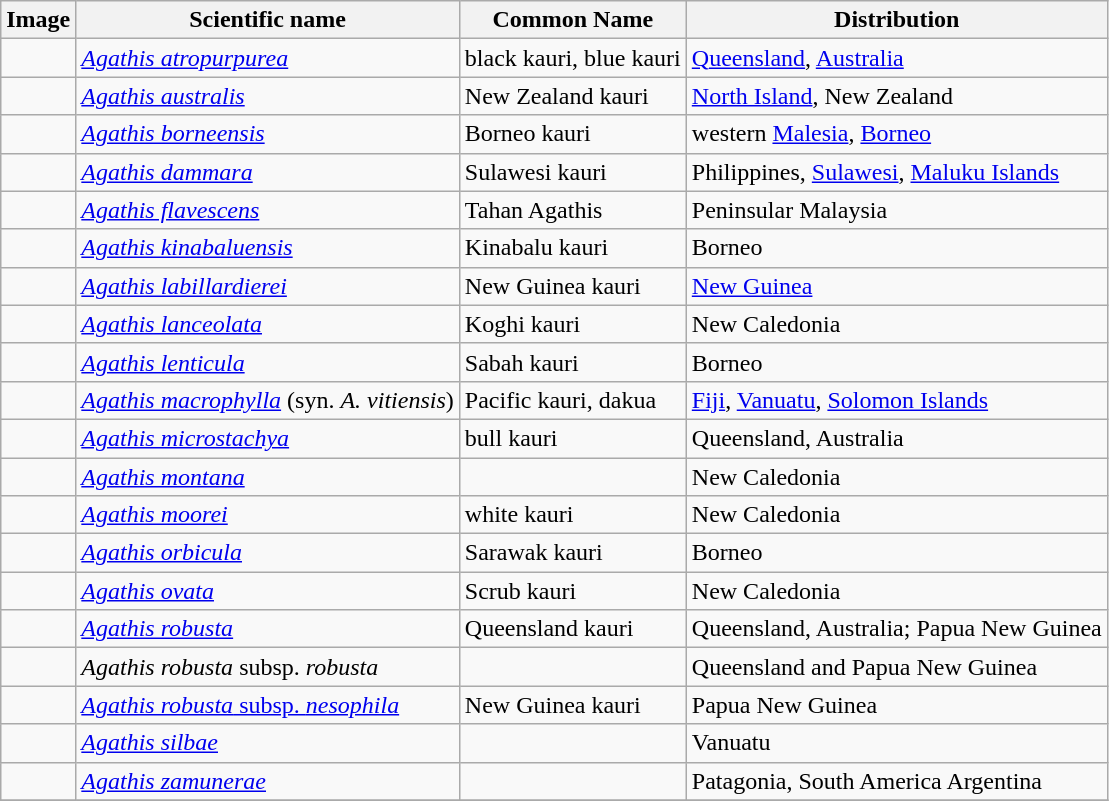<table class="wikitable">
<tr>
<th>Image</th>
<th>Scientific name</th>
<th>Common Name</th>
<th>Distribution</th>
</tr>
<tr>
<td></td>
<td><em><a href='#'>Agathis atropurpurea</a></em></td>
<td>black kauri, blue kauri</td>
<td><a href='#'>Queensland</a>, <a href='#'>Australia</a></td>
</tr>
<tr>
<td></td>
<td><em><a href='#'>Agathis australis</a></em></td>
<td>New Zealand kauri</td>
<td><a href='#'>North Island</a>, New Zealand</td>
</tr>
<tr>
<td></td>
<td><em><a href='#'>Agathis borneensis</a></em></td>
<td>Borneo kauri</td>
<td>western <a href='#'>Malesia</a>, <a href='#'>Borneo</a></td>
</tr>
<tr>
<td></td>
<td><em><a href='#'>Agathis dammara</a></em></td>
<td>Sulawesi kauri</td>
<td>Philippines, <a href='#'>Sulawesi</a>, <a href='#'>Maluku Islands</a></td>
</tr>
<tr>
<td> </td>
<td><em><a href='#'>Agathis flavescens</a></em></td>
<td>Tahan Agathis</td>
<td>Peninsular Malaysia</td>
</tr>
<tr>
<td></td>
<td><em><a href='#'>Agathis kinabaluensis</a></em></td>
<td>Kinabalu kauri</td>
<td>Borneo</td>
</tr>
<tr>
<td> </td>
<td><em><a href='#'>Agathis labillardierei</a></em></td>
<td>New Guinea kauri</td>
<td><a href='#'>New Guinea</a></td>
</tr>
<tr>
<td></td>
<td><em><a href='#'>Agathis lanceolata</a></em></td>
<td>Koghi kauri</td>
<td>New Caledonia</td>
</tr>
<tr>
<td> </td>
<td><em><a href='#'>Agathis lenticula</a></em></td>
<td>Sabah kauri</td>
<td>Borneo</td>
</tr>
<tr>
<td></td>
<td><em><a href='#'>Agathis macrophylla</a></em> (syn. <em>A. vitiensis</em>)</td>
<td>Pacific kauri, dakua</td>
<td><a href='#'>Fiji</a>, <a href='#'>Vanuatu</a>, <a href='#'>Solomon Islands</a></td>
</tr>
<tr>
<td></td>
<td><em><a href='#'>Agathis microstachya</a></em></td>
<td>bull kauri</td>
<td>Queensland, Australia</td>
</tr>
<tr>
<td> </td>
<td><em><a href='#'>Agathis montana</a></em></td>
<td></td>
<td>New Caledonia</td>
</tr>
<tr>
<td></td>
<td><em><a href='#'>Agathis moorei</a></em></td>
<td>white kauri</td>
<td>New Caledonia</td>
</tr>
<tr>
<td> </td>
<td><em><a href='#'>Agathis orbicula</a></em></td>
<td>Sarawak kauri</td>
<td>Borneo</td>
</tr>
<tr>
<td></td>
<td><em><a href='#'>Agathis ovata</a></em></td>
<td>Scrub kauri</td>
<td>New Caledonia</td>
</tr>
<tr>
<td></td>
<td><em><a href='#'>Agathis robusta</a></em></td>
<td>Queensland kauri</td>
<td>Queensland, Australia; Papua New Guinea</td>
</tr>
<tr>
<td> </td>
<td><em>Agathis robusta</em> subsp. <em>robusta</em></td>
<td></td>
<td>Queensland and Papua New Guinea</td>
</tr>
<tr>
<td> </td>
<td><a href='#'><em>Agathis robusta</em> subsp. <em>nesophila</em></a></td>
<td>New Guinea kauri</td>
<td>Papua New Guinea</td>
</tr>
<tr>
<td> </td>
<td><em><a href='#'>Agathis silbae</a></em></td>
<td></td>
<td>Vanuatu</td>
</tr>
<tr>
<td> </td>
<td><em><a href='#'>Agathis zamunerae</a></em></td>
<td></td>
<td>Patagonia, South America Argentina</td>
</tr>
<tr>
</tr>
</table>
